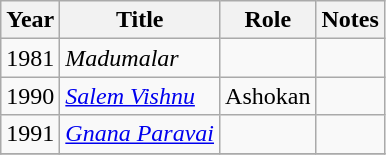<table class="wikitable sortable">
<tr>
<th>Year</th>
<th>Title</th>
<th>Role</th>
<th class="unsortable">Notes</th>
</tr>
<tr>
<td>1981</td>
<td><em>Madumalar</em></td>
<td></td>
<td></td>
</tr>
<tr>
<td>1990</td>
<td><em><a href='#'>Salem Vishnu</a></em></td>
<td>Ashokan</td>
<td></td>
</tr>
<tr>
<td>1991</td>
<td><em><a href='#'>Gnana Paravai</a></em></td>
<td></td>
<td></td>
</tr>
<tr>
</tr>
</table>
